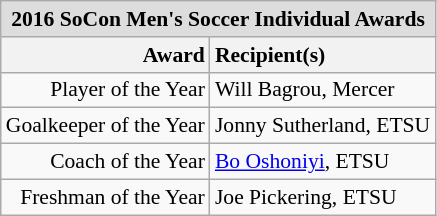<table class="wikitable" style="white-space:nowrap; font-size:90%;">
<tr>
<td colspan="7" style="text-align:center; background:#ddd;"><strong>2016 SoCon Men's Soccer Individual Awards</strong></td>
</tr>
<tr>
<th style="text-align:right;">Award</th>
<th style="text-align:left;">Recipient(s)</th>
</tr>
<tr>
<td style="text-align:right;">Player of the Year</td>
<td style="text-align:left;">Will Bagrou, Mercer</td>
</tr>
<tr>
<td style="text-align:right;">Goalkeeper of the Year</td>
<td style="text-align:left;">Jonny Sutherland, ETSU</td>
</tr>
<tr>
<td style="text-align:right;">Coach of the Year</td>
<td style="text-align:left;"><a href='#'>Bo Oshoniyi</a>, ETSU</td>
</tr>
<tr>
<td style="text-align:right;">Freshman of the Year</td>
<td style="text-align:left;">Joe Pickering, ETSU</td>
</tr>
</table>
